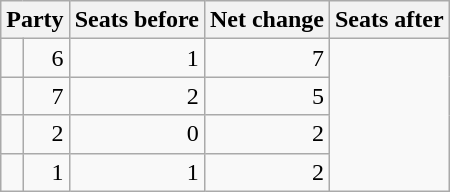<table class=wikitable style="text-align:right">
<tr>
<th colspan="2">Party</th>
<th>Seats before</th>
<th>Net change</th>
<th>Seats after</th>
</tr>
<tr>
<td></td>
<td>6</td>
<td> 1</td>
<td>7</td>
</tr>
<tr>
<td></td>
<td>7</td>
<td> 2</td>
<td>5</td>
</tr>
<tr>
<td></td>
<td>2</td>
<td> 0</td>
<td>2</td>
</tr>
<tr>
<td></td>
<td>1</td>
<td> 1</td>
<td>2</td>
</tr>
</table>
